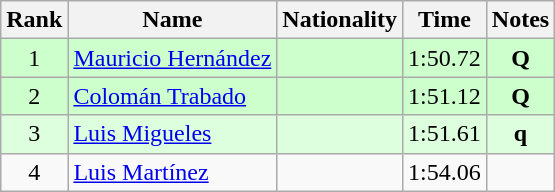<table class="wikitable sortable" style="text-align:center">
<tr>
<th>Rank</th>
<th>Name</th>
<th>Nationality</th>
<th>Time</th>
<th>Notes</th>
</tr>
<tr bgcolor=ccffcc>
<td align=center>1</td>
<td align=left><a href='#'>Mauricio Hernández</a></td>
<td align=left></td>
<td>1:50.72</td>
<td><strong>Q</strong></td>
</tr>
<tr bgcolor=ccffcc>
<td align=center>2</td>
<td align=left><a href='#'>Colomán Trabado</a></td>
<td align=left></td>
<td>1:51.12</td>
<td><strong>Q</strong></td>
</tr>
<tr bgcolor=ddffdd>
<td align=center>3</td>
<td align=left><a href='#'>Luis Migueles</a></td>
<td align=left></td>
<td>1:51.61</td>
<td><strong>q</strong></td>
</tr>
<tr>
<td align=center>4</td>
<td align=left><a href='#'>Luis Martínez</a></td>
<td align=left></td>
<td>1:54.06</td>
<td></td>
</tr>
</table>
